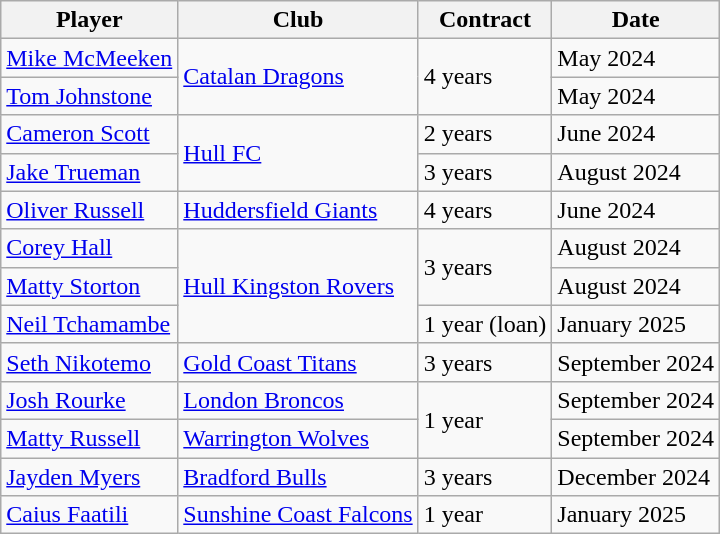<table class="wikitable">
<tr>
<th>Player</th>
<th>Club</th>
<th>Contract</th>
<th>Date</th>
</tr>
<tr>
<td> <a href='#'>Mike McMeeken</a></td>
<td Rowspan=2> <a href='#'>Catalan Dragons</a></td>
<td Rowspan=2>4 years</td>
<td>May 2024</td>
</tr>
<tr>
<td> <a href='#'>Tom Johnstone</a></td>
<td>May 2024</td>
</tr>
<tr>
<td> <a href='#'>Cameron Scott</a></td>
<td Rowspan=2> <a href='#'>Hull FC</a></td>
<td>2 years</td>
<td>June 2024</td>
</tr>
<tr>
<td> <a href='#'>Jake Trueman</a></td>
<td>3 years</td>
<td>August 2024</td>
</tr>
<tr>
<td> <a href='#'>Oliver Russell</a></td>
<td> <a href='#'>Huddersfield Giants</a></td>
<td>4 years</td>
<td>June 2024</td>
</tr>
<tr>
<td> <a href='#'>Corey Hall</a></td>
<td Rowspan=3> <a href='#'>Hull Kingston Rovers</a></td>
<td Rowspan=2>3 years</td>
<td>August 2024</td>
</tr>
<tr>
<td> <a href='#'>Matty Storton</a></td>
<td>August 2024</td>
</tr>
<tr>
<td> <a href='#'>Neil Tchamambe</a></td>
<td>1 year (loan)</td>
<td>January 2025</td>
</tr>
<tr>
<td> <a href='#'>Seth Nikotemo</a></td>
<td> <a href='#'>Gold Coast Titans</a></td>
<td>3 years</td>
<td>September 2024</td>
</tr>
<tr>
<td> <a href='#'>Josh Rourke</a></td>
<td> <a href='#'>London Broncos</a></td>
<td Rowspan=2>1 year</td>
<td>September 2024</td>
</tr>
<tr>
<td> <a href='#'>Matty Russell</a></td>
<td> <a href='#'>Warrington Wolves</a></td>
<td>September 2024</td>
</tr>
<tr>
<td> <a href='#'>Jayden Myers</a></td>
<td> <a href='#'>Bradford Bulls</a></td>
<td>3 years</td>
<td>December 2024</td>
</tr>
<tr>
<td> <a href='#'>Caius Faatili</a></td>
<td> <a href='#'>Sunshine Coast Falcons</a></td>
<td>1 year</td>
<td>January 2025</td>
</tr>
</table>
